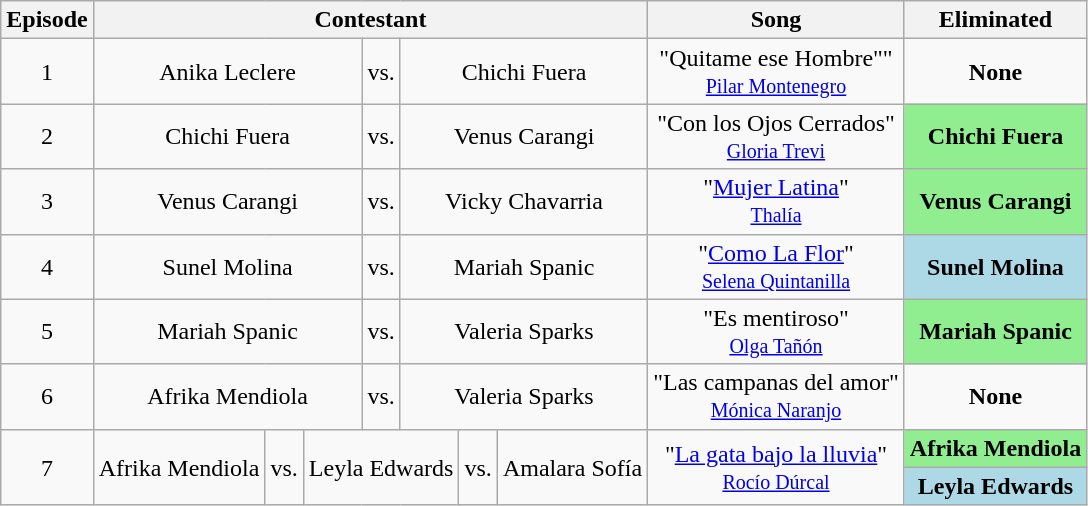<table class="wikitable" border="2" style="text-align:center">
<tr>
<th>Episode</th>
<th colspan="9">Contestant</th>
<th>Song</th>
<th>Eliminated</th>
</tr>
<tr>
<td>1</td>
<td colspan="4">Anika Leclere</td>
<td style="width: 15px;">vs.</td>
<td colspan="4">Chichi Fuera</td>
<td>"Quitame ese Hombre""<br><small><a href='#'>Pilar Montenegro</a></small></td>
<td><strong>None</strong></td>
</tr>
<tr>
<td>2</td>
<td colspan="4">Chichi Fuera</td>
<td style="width: 15px;">vs.</td>
<td colspan="4">Venus Carangi</td>
<td>"Con los Ojos Cerrados"<br><small><a href='#'>Gloria Trevi</a></small></td>
<td style="background:lightgreen; color:#000;"><strong>Chichi Fuera</strong></td>
</tr>
<tr>
<td>3</td>
<td colspan="4">Venus Carangi</td>
<td style="width: 15px;">vs.</td>
<td colspan="4">Vicky Chavarria</td>
<td>"<a href='#'>Mujer Latina</a>"<br><small><a href='#'>Thalía</a></small></td>
<td style="background:lightgreen; color:#000;"><strong>Venus Carangi</strong></td>
</tr>
<tr>
<td>4</td>
<td colspan="4">Sunel Molina</td>
<td style="width: 15px;">vs.</td>
<td colspan="4">Mariah Spanic</td>
<td>"<a href='#'>Como La Flor</a>"<br><small><a href='#'>Selena Quintanilla</a></small></td>
<td style="background:lightblue; color:#000;"><strong>Sunel Molina</strong></td>
</tr>
<tr>
<td>5</td>
<td colspan="4">Mariah Spanic</td>
<td style="width: 15px;">vs.</td>
<td colspan="4">Valeria Sparks</td>
<td>"Es mentiroso"<br><small><a href='#'>Olga Tañón</a></small></td>
<td style="background:lightgreen; color:#000;"><strong>Mariah Spanic</strong></td>
</tr>
<tr>
<td>6</td>
<td colspan="4">Afrika Mendiola</td>
<td style="width: 15px;">vs.</td>
<td colspan="4">Valeria Sparks</td>
<td>"Las campanas del amor"<br><small><a href='#'>Mónica Naranjo</a></small></td>
<td><strong>None</strong></td>
</tr>
<tr>
<td rowspan="2">7</td>
<td rowspan="2">Afrika Mendiola</td>
<td rowspan="2">vs.</td>
<td colspan="5" rowspan="2">Leyla Edwards</td>
<td rowspan="2">vs.</td>
<td rowspan="2">Amalara Sofía</td>
<td rowspan="2">"<a href='#'>La gata bajo la lluvia</a>"<br><small><a href='#'>Rocío Dúrcal</a></small></td>
<td style="background:lightgreen; color:#000;"><strong>Afrika Mendiola</strong></td>
</tr>
<tr>
<td style="background:lightblue; color:#000;"><strong>Leyla Edwards</strong></td>
</tr>
</table>
